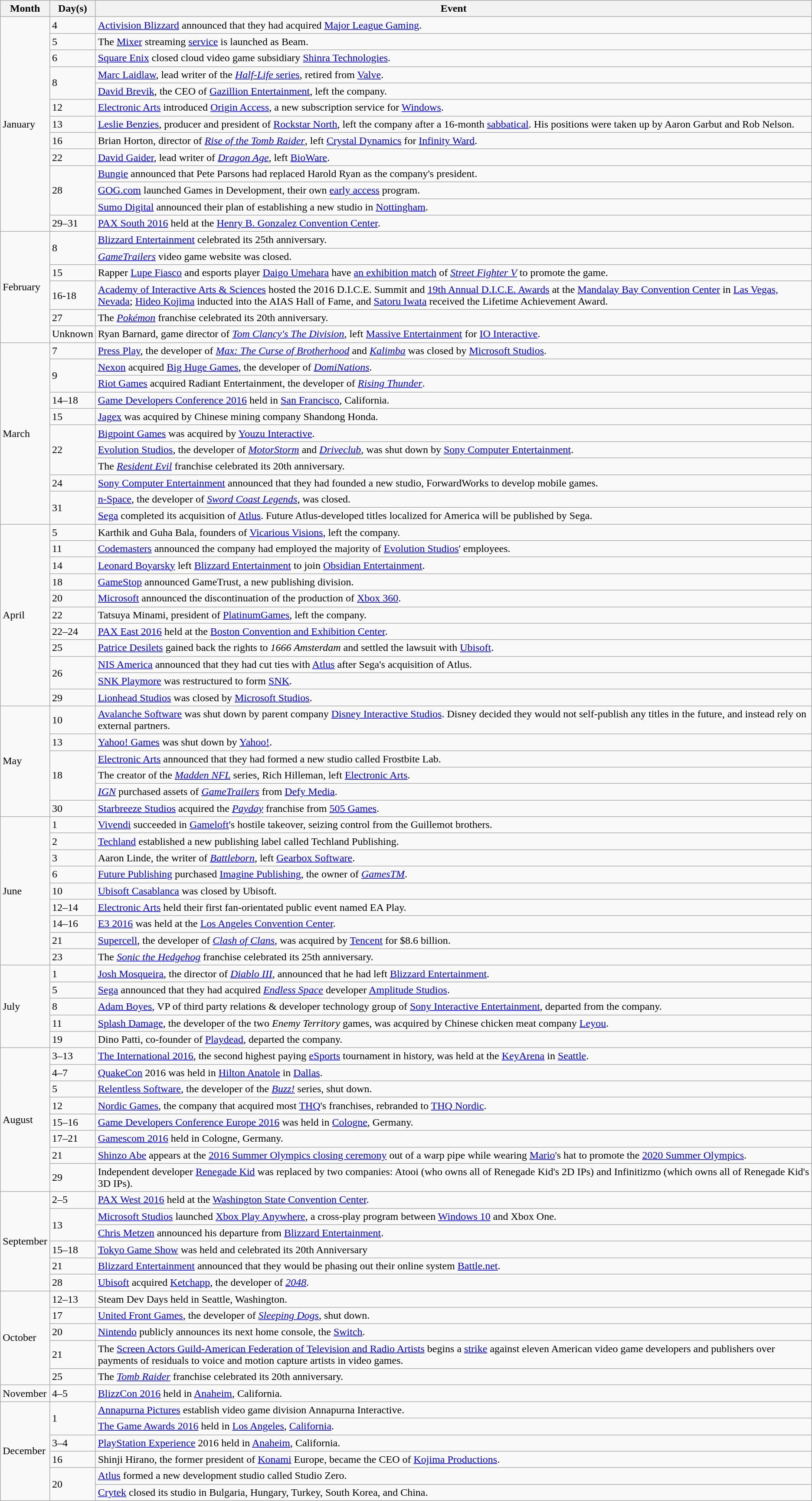<table class="wikitable">
<tr>
<th>Month</th>
<th>Day(s)</th>
<th>Event</th>
</tr>
<tr>
<td rowspan="13">January</td>
<td>4</td>
<td><a href='#'>Activision Blizzard</a> announced that they had acquired <a href='#'>Major League Gaming</a>.</td>
</tr>
<tr>
<td>5</td>
<td>The <a href='#'>Mixer</a> streaming <a href='#'>service</a> is launched as Beam.</td>
</tr>
<tr>
<td>6</td>
<td><a href='#'>Square Enix</a> closed cloud video game subsidiary <a href='#'>Shinra Technologies</a>.</td>
</tr>
<tr>
<td rowspan="2">8</td>
<td><a href='#'>Marc Laidlaw</a>, lead writer of the <a href='#'><em>Half-Life</em> series</a>, retired from <a href='#'>Valve</a>.</td>
</tr>
<tr>
<td><a href='#'>David Brevik</a>, the CEO of <a href='#'>Gazillion Entertainment</a>, left the company.</td>
</tr>
<tr>
<td>12</td>
<td><a href='#'>Electronic Arts</a> introduced <a href='#'>Origin Access</a>, a new subscription service for <a href='#'>Windows</a>.</td>
</tr>
<tr>
<td>13</td>
<td><a href='#'>Leslie Benzies</a>, producer and president of <a href='#'>Rockstar North</a>, left the company after a 16-month <a href='#'>sabbatical</a>. His positions were taken up by Aaron Garbut and Rob Nelson.</td>
</tr>
<tr>
<td>16</td>
<td>Brian Horton, director of <em><a href='#'>Rise of the Tomb Raider</a></em>, left <a href='#'>Crystal Dynamics</a> for <a href='#'>Infinity Ward</a>.</td>
</tr>
<tr>
<td>22</td>
<td><a href='#'>David Gaider</a>, lead writer of <em><a href='#'>Dragon Age</a></em>, left <a href='#'>BioWare</a>.</td>
</tr>
<tr>
<td rowspan="3">28</td>
<td><a href='#'>Bungie</a> announced that Pete Parsons had replaced Harold Ryan as the company's president.</td>
</tr>
<tr>
<td><a href='#'>GOG.com</a> launched Games in Development, their own <a href='#'>early access</a> program.</td>
</tr>
<tr>
<td><a href='#'>Sumo Digital</a> announced their plan of establishing a new studio in <a href='#'>Nottingham</a>.</td>
</tr>
<tr>
<td>29–31</td>
<td><a href='#'>PAX South 2016</a> held at the <a href='#'>Henry B. Gonzalez Convention Center</a>.</td>
</tr>
<tr>
<td rowspan="6">February</td>
<td rowspan="2">8</td>
<td><a href='#'>Blizzard Entertainment</a> celebrated its 25th anniversary.</td>
</tr>
<tr>
<td><em><a href='#'>GameTrailers</a></em> video game website was closed.</td>
</tr>
<tr>
<td>15</td>
<td>Rapper <a href='#'>Lupe Fiasco</a> and esports player <a href='#'>Daigo Umehara</a> have <a href='#'>an exhibition match</a> of <em><a href='#'>Street Fighter V</a></em> to promote the game.</td>
</tr>
<tr>
<td>16-18</td>
<td><a href='#'>Academy of Interactive Arts & Sciences</a> hosted the 2016 D.I.C.E. Summit and <a href='#'>19th Annual D.I.C.E. Awards</a> at the <a href='#'>Mandalay Bay Convention Center</a> in <a href='#'>Las Vegas, Nevada</a>; <a href='#'>Hideo Kojima</a> inducted into the AIAS Hall of Fame, and <a href='#'>Satoru Iwata</a> received the Lifetime Achievement Award.</td>
</tr>
<tr>
<td>27</td>
<td>The <em><a href='#'>Pokémon</a></em> franchise celebrated its 20th anniversary.</td>
</tr>
<tr>
<td>Unknown</td>
<td>Ryan Barnard, game director of <em><a href='#'>Tom Clancy's The Division</a></em>, left <a href='#'>Massive Entertainment</a> for <a href='#'>IO Interactive</a>.</td>
</tr>
<tr>
<td rowspan="11">March</td>
<td>7</td>
<td><a href='#'>Press Play</a>, the developer of <em><a href='#'>Max: The Curse of Brotherhood</a></em> and <em><a href='#'>Kalimba</a></em> was closed by <a href='#'>Microsoft Studios</a>.</td>
</tr>
<tr>
<td rowspan="2">9</td>
<td><a href='#'>Nexon</a> acquired <a href='#'>Big Huge Games</a>, the developer of <em><a href='#'>DomiNations</a></em>.</td>
</tr>
<tr>
<td><a href='#'>Riot Games</a> acquired Radiant Entertainment, the developer of <em><a href='#'>Rising Thunder</a></em>.</td>
</tr>
<tr>
<td>14–18</td>
<td><a href='#'>Game Developers Conference 2016</a> held in <a href='#'>San Francisco</a>, California.</td>
</tr>
<tr>
<td>15</td>
<td><a href='#'>Jagex</a> was acquired by Chinese mining company Shandong Honda.</td>
</tr>
<tr>
<td rowspan="3">22</td>
<td><a href='#'>Bigpoint Games</a> was acquired by <a href='#'>Youzu Interactive</a>.</td>
</tr>
<tr>
<td><a href='#'>Evolution Studios</a>, the developer of <em><a href='#'>MotorStorm</a></em> and <em><a href='#'>Driveclub</a></em>, was shut down by <a href='#'>Sony Computer Entertainment</a>.</td>
</tr>
<tr>
<td>The <em><a href='#'>Resident Evil</a></em> franchise celebrated its 20th anniversary.</td>
</tr>
<tr>
<td>24</td>
<td><a href='#'>Sony Computer Entertainment</a> announced that they had founded a new studio, ForwardWorks to develop mobile games.</td>
</tr>
<tr>
<td rowspan="2">31</td>
<td><a href='#'>n-Space</a>, the developer of <em><a href='#'>Sword Coast Legends</a></em>, was closed.</td>
</tr>
<tr>
<td><a href='#'>Sega</a> completed its acquisition of <a href='#'>Atlus</a>. Future Atlus-developed titles localized for America will be published by Sega.</td>
</tr>
<tr>
<td rowspan="11">April</td>
<td>5</td>
<td>Karthik and Guha Bala, founders of <a href='#'>Vicarious Visions</a>, left the company.</td>
</tr>
<tr>
<td>11</td>
<td><a href='#'>Codemasters</a> announced the company had employed the majority of <a href='#'>Evolution Studios</a>' employees.</td>
</tr>
<tr>
<td>14</td>
<td><a href='#'>Leonard Boyarsky</a> left <a href='#'>Blizzard Entertainment</a> to join <a href='#'>Obsidian Entertainment</a>.</td>
</tr>
<tr>
<td>18</td>
<td><a href='#'>GameStop</a> announced GameTrust, a new publishing division.</td>
</tr>
<tr>
<td>20</td>
<td><a href='#'>Microsoft</a> announced the discontinuation of the production of <a href='#'>Xbox 360</a>.</td>
</tr>
<tr>
<td>22</td>
<td>Tatsuya Minami, president of <a href='#'>PlatinumGames</a>, left the company.</td>
</tr>
<tr>
<td>22–24</td>
<td><a href='#'>PAX East 2016</a> held at the <a href='#'>Boston Convention and Exhibition Center</a>.</td>
</tr>
<tr>
<td>25</td>
<td><a href='#'>Patrice Desilets</a> gained back the rights to <em>1666 Amsterdam</em> and settled the lawsuit with <a href='#'>Ubisoft</a>.</td>
</tr>
<tr>
<td rowspan="2">26</td>
<td><a href='#'>NIS America</a> announced that they had cut ties with <a href='#'>Atlus</a> after Sega's acquisition of Atlus.</td>
</tr>
<tr>
<td><a href='#'>SNK Playmore</a> was restructured to form <a href='#'>SNK</a>.</td>
</tr>
<tr>
<td>29</td>
<td><a href='#'>Lionhead Studios</a> was closed by <a href='#'>Microsoft Studios</a>.</td>
</tr>
<tr>
<td rowspan="6">May</td>
<td>10</td>
<td><a href='#'>Avalanche Software</a> was shut down by parent company <a href='#'>Disney Interactive Studios</a>. Disney decided they would not self-publish any titles in the future, and instead rely on external partners.</td>
</tr>
<tr>
<td>13</td>
<td><a href='#'>Yahoo! Games</a> was shut down by <a href='#'>Yahoo!</a>.</td>
</tr>
<tr>
<td rowspan="3">18</td>
<td><a href='#'>Electronic Arts</a> announced that they had formed a new studio called Frostbite Lab.</td>
</tr>
<tr>
<td>The creator of the <em><a href='#'>Madden NFL</a></em> series, Rich Hilleman, left <a href='#'>Electronic Arts</a>.</td>
</tr>
<tr>
<td><em><a href='#'>IGN</a></em> purchased assets of <em><a href='#'>GameTrailers</a></em> from <a href='#'>Defy Media</a>.</td>
</tr>
<tr>
<td>30</td>
<td><a href='#'>Starbreeze Studios</a> acquired the <em><a href='#'>Payday</a></em> franchise from <a href='#'>505 Games</a>.</td>
</tr>
<tr>
<td rowspan="9">June</td>
<td>1</td>
<td><a href='#'>Vivendi</a> succeeded in <a href='#'>Gameloft</a>'s hostile takeover, seizing control from the Guillemot brothers.</td>
</tr>
<tr>
<td>2</td>
<td><a href='#'>Techland</a> established a new publishing label called Techland Publishing.</td>
</tr>
<tr>
<td>3</td>
<td>Aaron Linde, the writer of <em><a href='#'>Battleborn</a></em>, left <a href='#'>Gearbox Software</a>.</td>
</tr>
<tr>
<td>6</td>
<td><a href='#'>Future Publishing</a> purchased <a href='#'>Imagine Publishing</a>, the owner of <em><a href='#'>GamesTM</a></em>.</td>
</tr>
<tr>
<td>10</td>
<td><a href='#'>Ubisoft Casablanca</a> was closed by Ubisoft.</td>
</tr>
<tr>
<td>12–14</td>
<td><a href='#'>Electronic Arts</a> held their first fan-orientated public event named EA Play.</td>
</tr>
<tr>
<td>14–16</td>
<td><a href='#'>E3 2016</a> was held at the <a href='#'>Los Angeles Convention Center</a>.</td>
</tr>
<tr>
<td>21</td>
<td><a href='#'>Supercell</a>, the developer of <em><a href='#'>Clash of Clans</a></em>, was acquired by <a href='#'>Tencent</a> for $8.6 billion.</td>
</tr>
<tr>
<td>23</td>
<td>The <em><a href='#'>Sonic the Hedgehog</a></em> franchise celebrated its 25th anniversary.</td>
</tr>
<tr>
<td rowspan="5">July</td>
<td>1</td>
<td><a href='#'>Josh Mosqueira</a>, the director of <em><a href='#'>Diablo III</a></em>, announced that he had left <a href='#'>Blizzard Entertainment</a>.</td>
</tr>
<tr>
<td>5</td>
<td><a href='#'>Sega</a> announced that they had acquired <em><a href='#'>Endless Space</a></em> developer <a href='#'>Amplitude Studios</a>.</td>
</tr>
<tr>
<td>8</td>
<td><a href='#'>Adam Boyes</a>, VP of third party relations & developer technology group of <a href='#'>Sony Interactive Entertainment</a>, departed from the company.</td>
</tr>
<tr>
<td>11</td>
<td><a href='#'>Splash Damage</a>, the developer of the two <em>Enemy Territory</em> games, was acquired by Chinese chicken meat company <a href='#'>Leyou</a>.</td>
</tr>
<tr>
<td>19</td>
<td>Dino Patti, co-founder of <a href='#'>Playdead</a>, departed the company.</td>
</tr>
<tr>
<td rowspan="8">August</td>
<td>3–13</td>
<td><a href='#'>The International 2016</a>, the second highest paying <a href='#'>eSports</a> tournament in history, was held at the <a href='#'>KeyArena</a> in <a href='#'>Seattle</a>.</td>
</tr>
<tr>
<td>4–7</td>
<td><a href='#'>QuakeCon</a> 2016 was held in <a href='#'>Hilton Anatole</a> in <a href='#'>Dallas</a>.</td>
</tr>
<tr>
<td>5</td>
<td><a href='#'>Relentless Software</a>, the developer of the <em><a href='#'>Buzz!</a></em> series, shut down.</td>
</tr>
<tr>
<td>12</td>
<td><a href='#'>Nordic Games</a>, the company that acquired most <a href='#'>THQ</a>'s franchises, rebranded to <a href='#'>THQ Nordic</a>.</td>
</tr>
<tr>
<td>15–16</td>
<td><a href='#'>Game Developers Conference Europe 2016</a> was held in <a href='#'>Cologne</a>, Germany.</td>
</tr>
<tr>
<td>17–21</td>
<td><a href='#'>Gamescom 2016</a> held in Cologne, Germany.</td>
</tr>
<tr>
<td>21</td>
<td><a href='#'>Shinzo Abe</a> appears at the <a href='#'>2016 Summer Olympics closing ceremony</a> out of a warp pipe while wearing <a href='#'>Mario</a>'s hat to promote the <a href='#'>2020 Summer Olympics</a>.</td>
</tr>
<tr>
<td>29</td>
<td>Independent developer <a href='#'>Renegade Kid</a> was replaced by two companies: Atooi (who owns all of Renegade Kid's 2D IPs) and Infinitizmo (which owns all of Renegade Kid's 3D IPs).</td>
</tr>
<tr>
<td rowspan="6">September</td>
<td>2–5</td>
<td><a href='#'>PAX West 2016</a> held at the <a href='#'>Washington State Convention Center</a>.</td>
</tr>
<tr>
<td rowspan="2">13</td>
<td><a href='#'>Microsoft Studios</a> launched <a href='#'>Xbox Play Anywhere</a>, a cross-play program between <a href='#'>Windows 10</a> and Xbox One.</td>
</tr>
<tr>
<td><a href='#'>Chris Metzen</a> announced his departure from <a href='#'>Blizzard Entertainment</a>.</td>
</tr>
<tr>
<td>15–18</td>
<td><a href='#'>Tokyo Game Show</a> was held and celebrated its 20th Anniversary</td>
</tr>
<tr>
<td>21</td>
<td><a href='#'>Blizzard Entertainment</a> announced that they would be phasing out their online system <a href='#'>Battle.net</a>.</td>
</tr>
<tr>
<td>28</td>
<td><a href='#'>Ubisoft</a> acquired <a href='#'>Ketchapp</a>, the developer of <em><a href='#'>2048</a></em>.</td>
</tr>
<tr>
<td rowspan="5">October</td>
<td>12–13</td>
<td>Steam Dev Days held in Seattle, Washington.</td>
</tr>
<tr>
<td>17</td>
<td><a href='#'>United Front Games</a>, the developer of <em><a href='#'>Sleeping Dogs</a></em>, shut down.</td>
</tr>
<tr>
<td>20</td>
<td><a href='#'>Nintendo</a> publicly announces its next home console, the <a href='#'>Switch</a>.</td>
</tr>
<tr>
<td>21</td>
<td>The <a href='#'>Screen Actors Guild-American Federation of Television and Radio Artists</a> begins a <a href='#'>strike</a> against eleven American video game developers and publishers over payments of residuals to voice and motion capture artists in video games.</td>
</tr>
<tr>
<td>25</td>
<td>The <em><a href='#'>Tomb Raider</a></em> franchise celebrated its 20th anniversary.</td>
</tr>
<tr>
<td>November</td>
<td>4–5</td>
<td><a href='#'>BlizzCon 2016</a> held in <a href='#'>Anaheim</a>, California.</td>
</tr>
<tr>
<td rowspan="6">December</td>
<td rowspan="2">1</td>
<td><a href='#'>Annapurna Pictures</a> establish video game division Annapurna Interactive.</td>
</tr>
<tr>
<td><a href='#'>The Game Awards 2016</a> held in <a href='#'>Los Angeles</a>, <a href='#'>California</a>.</td>
</tr>
<tr>
<td>3–4</td>
<td><a href='#'>PlayStation Experience</a> 2016 held in <a href='#'>Anaheim</a>, California.</td>
</tr>
<tr>
<td>16</td>
<td>Shinji Hirano, the former president of <a href='#'>Konami</a> Europe, became the CEO of <a href='#'>Kojima Productions</a>.</td>
</tr>
<tr>
<td rowspan="2">20</td>
<td><a href='#'>Atlus</a> formed a new development studio called Studio Zero.</td>
</tr>
<tr>
<td><a href='#'>Crytek</a> closed its studio in Bulgaria, Hungary, Turkey, South Korea, and China.</td>
</tr>
</table>
